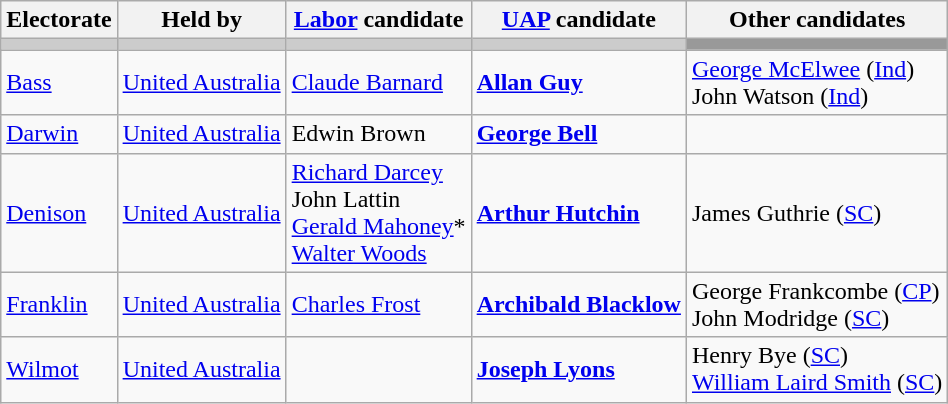<table class="wikitable">
<tr>
<th>Electorate</th>
<th>Held by</th>
<th><a href='#'>Labor</a> candidate</th>
<th><a href='#'>UAP</a> candidate</th>
<th>Other candidates</th>
</tr>
<tr bgcolor="#cccccc">
<td></td>
<td></td>
<td></td>
<td></td>
<td bgcolor="#999999"></td>
</tr>
<tr>
<td><a href='#'>Bass</a></td>
<td><a href='#'>United Australia</a></td>
<td><a href='#'>Claude Barnard</a></td>
<td><strong><a href='#'>Allan Guy</a></strong></td>
<td><a href='#'>George McElwee</a> (<a href='#'>Ind</a>)<br>John Watson (<a href='#'>Ind</a>)</td>
</tr>
<tr>
<td><a href='#'>Darwin</a></td>
<td><a href='#'>United Australia</a></td>
<td>Edwin Brown</td>
<td><strong><a href='#'>George Bell</a></strong></td>
<td></td>
</tr>
<tr>
<td><a href='#'>Denison</a></td>
<td><a href='#'>United Australia</a></td>
<td><a href='#'>Richard Darcey</a><br>John Lattin<br><a href='#'>Gerald Mahoney</a>*<br><a href='#'>Walter Woods</a></td>
<td><strong><a href='#'>Arthur Hutchin</a></strong></td>
<td>James Guthrie (<a href='#'>SC</a>)</td>
</tr>
<tr>
<td><a href='#'>Franklin</a></td>
<td><a href='#'>United Australia</a></td>
<td><a href='#'>Charles Frost</a></td>
<td><strong><a href='#'>Archibald Blacklow</a></strong></td>
<td>George Frankcombe (<a href='#'>CP</a>)<br>John Modridge (<a href='#'>SC</a>)</td>
</tr>
<tr>
<td><a href='#'>Wilmot</a></td>
<td><a href='#'>United Australia</a></td>
<td></td>
<td><strong><a href='#'>Joseph Lyons</a></strong></td>
<td>Henry Bye (<a href='#'>SC</a>)<br><a href='#'>William Laird Smith</a> (<a href='#'>SC</a>)</td>
</tr>
</table>
